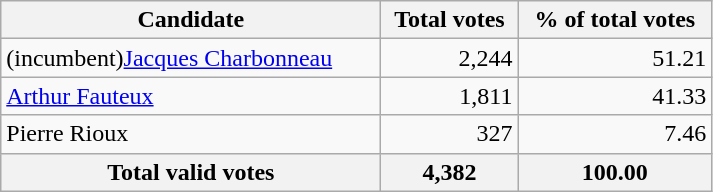<table class="wikitable" width="475">
<tr>
<th align="left">Candidate</th>
<th align="right">Total votes</th>
<th align="right">% of total votes</th>
</tr>
<tr>
<td align="left">(incumbent)<a href='#'>Jacques Charbonneau</a></td>
<td align="right">2,244</td>
<td align="right">51.21</td>
</tr>
<tr>
<td align="left"><a href='#'>Arthur Fauteux</a></td>
<td align="right">1,811</td>
<td align="right">41.33</td>
</tr>
<tr>
<td align="left">Pierre Rioux</td>
<td align="right">327</td>
<td align="right">7.46</td>
</tr>
<tr bgcolor="#EEEEEE">
<th align="left">Total valid votes</th>
<th align="right">4,382</th>
<th align="right">100.00</th>
</tr>
</table>
